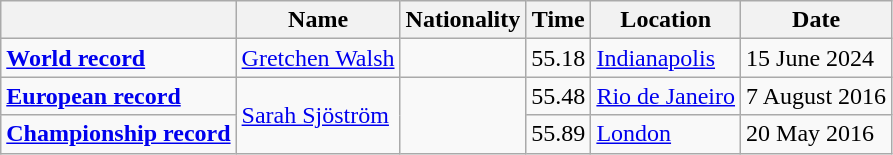<table class=wikitable>
<tr>
<th></th>
<th>Name</th>
<th>Nationality</th>
<th>Time</th>
<th>Location</th>
<th>Date</th>
</tr>
<tr>
<td><strong><a href='#'>World record</a></strong></td>
<td><a href='#'>Gretchen Walsh</a></td>
<td></td>
<td>55.18</td>
<td><a href='#'>Indianapolis</a></td>
<td>15 June 2024</td>
</tr>
<tr>
<td><strong><a href='#'>European record</a></strong></td>
<td rowspan=2><a href='#'>Sarah Sjöström</a></td>
<td rowspan=2></td>
<td>55.48</td>
<td><a href='#'>Rio de Janeiro</a></td>
<td>7 August 2016</td>
</tr>
<tr>
<td><strong><a href='#'>Championship record</a></strong></td>
<td>55.89</td>
<td><a href='#'>London</a></td>
<td>20 May 2016</td>
</tr>
</table>
